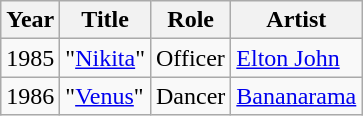<table class="wikitable sortable">
<tr>
<th>Year</th>
<th>Title</th>
<th>Role</th>
<th>Artist</th>
</tr>
<tr>
<td>1985</td>
<td>"<a href='#'>Nikita</a>"</td>
<td>Officer</td>
<td><a href='#'>Elton John</a></td>
</tr>
<tr>
<td>1986</td>
<td>"<a href='#'>Venus</a>"</td>
<td>Dancer</td>
<td><a href='#'>Bananarama</a></td>
</tr>
</table>
